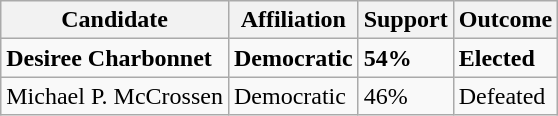<table class="wikitable">
<tr>
<th>Candidate</th>
<th>Affiliation</th>
<th>Support</th>
<th>Outcome</th>
</tr>
<tr>
<td><strong>Desiree Charbonnet</strong></td>
<td><strong>Democratic</strong></td>
<td><strong>54%</strong></td>
<td><strong>Elected</strong></td>
</tr>
<tr>
<td>Michael P. McCrossen</td>
<td>Democratic</td>
<td>46%</td>
<td>Defeated</td>
</tr>
</table>
